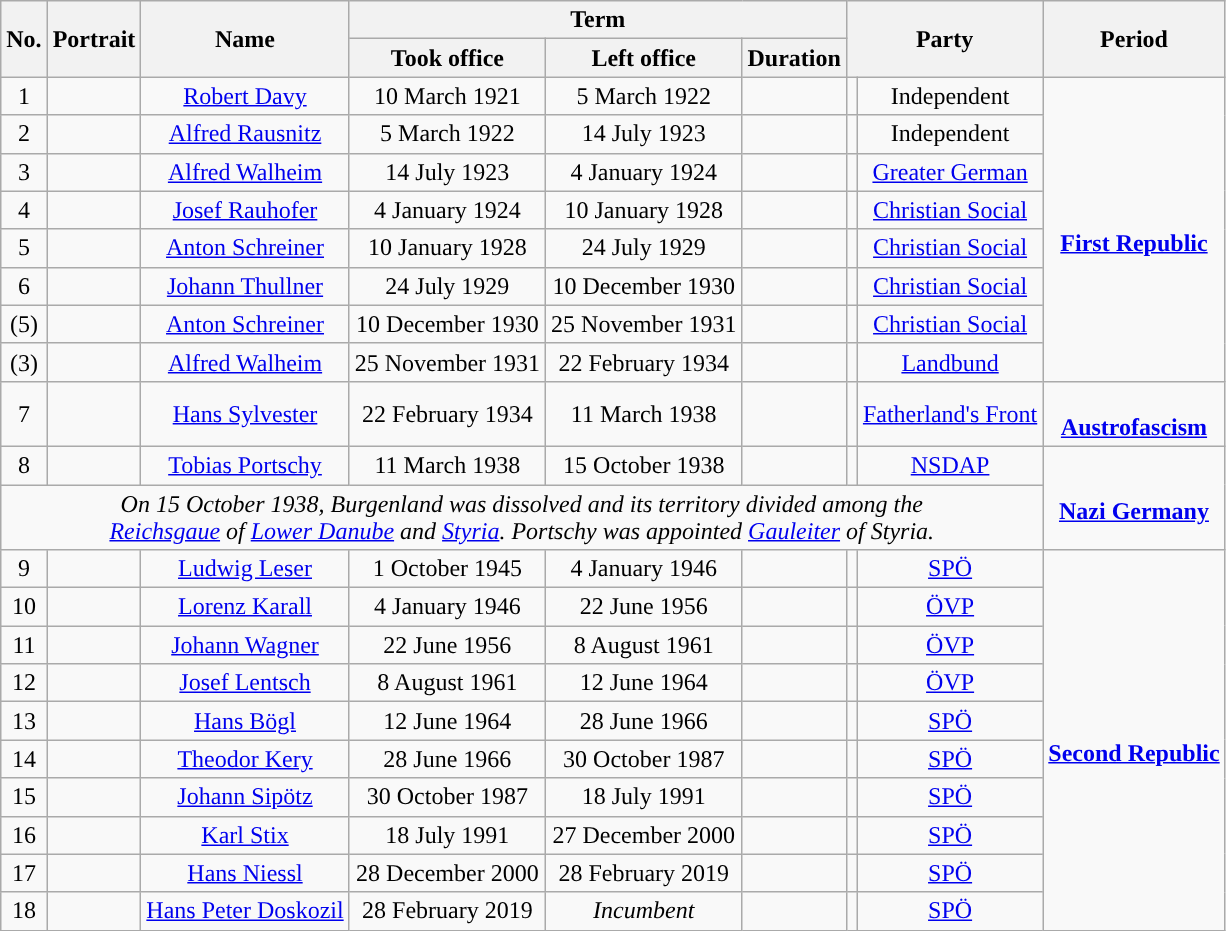<table class="wikitable" style="text-align:center">
<tr>
<th rowspan="2">No.</th>
<th rowspan="2">Portrait</th>
<th rowspan="2">Name</th>
<th colspan="3">Term</th>
<th colspan="2" rowspan="2">Party</th>
<th rowspan="2">Period</th>
</tr>
<tr>
<th>Took office</th>
<th>Left office</th>
<th>Duration</th>
</tr>
<tr>
<td>1</td>
<td></td>
<td><a href='#'>Robert Davy</a><br></td>
<td>10 March 1921</td>
<td>5 March 1922</td>
<td></td>
<td style="background:"></td>
<td>Independent</td>
<td rowspan="8"><br><strong><a href='#'>First Republic</a></strong><br></td>
</tr>
<tr>
<td>2</td>
<td></td>
<td><a href='#'>Alfred Rausnitz</a></td>
<td>5 March 1922</td>
<td>14 July 1923</td>
<td></td>
<td style="background:"></td>
<td>Independent</td>
</tr>
<tr>
<td>3</td>
<td></td>
<td><a href='#'>Alfred Walheim</a></td>
<td>14 July 1923</td>
<td>4 January 1924</td>
<td></td>
<td style="background:"></td>
<td><a href='#'>Greater German</a></td>
</tr>
<tr>
<td>4</td>
<td></td>
<td><a href='#'>Josef Rauhofer</a></td>
<td>4 January 1924</td>
<td>10 January 1928</td>
<td></td>
<td style="background:"></td>
<td><a href='#'>Christian Social</a></td>
</tr>
<tr>
<td>5</td>
<td></td>
<td><a href='#'>Anton Schreiner</a></td>
<td>10 January 1928</td>
<td>24 July 1929</td>
<td></td>
<td style="background:"></td>
<td><a href='#'>Christian Social</a></td>
</tr>
<tr>
<td>6</td>
<td></td>
<td><a href='#'>Johann Thullner</a></td>
<td>24 July 1929</td>
<td>10 December 1930</td>
<td></td>
<td style="background:"></td>
<td><a href='#'>Christian Social</a></td>
</tr>
<tr>
<td>(5)</td>
<td></td>
<td><a href='#'>Anton Schreiner</a></td>
<td>10 December 1930</td>
<td>25 November 1931</td>
<td></td>
<td style="background:"></td>
<td><a href='#'>Christian Social</a></td>
</tr>
<tr>
<td>(3)</td>
<td></td>
<td><a href='#'>Alfred Walheim</a></td>
<td>25 November 1931</td>
<td>22 February 1934</td>
<td></td>
<td style="background:"></td>
<td><a href='#'>Landbund</a></td>
</tr>
<tr>
<td>7</td>
<td></td>
<td><a href='#'>Hans Sylvester</a></td>
<td>22 February 1934</td>
<td>11 March 1938</td>
<td></td>
<td style="background:"></td>
<td><a href='#'>Fatherland's Front</a></td>
<td><br><strong><a href='#'>Austrofascism</a></strong><br></td>
</tr>
<tr>
<td>8</td>
<td></td>
<td><a href='#'>Tobias Portschy</a></td>
<td>11 March 1938</td>
<td>15 October 1938</td>
<td></td>
<td style="background:"></td>
<td><a href='#'>NSDAP</a></td>
<td rowspan="2"><br><strong><a href='#'>Nazi Germany</a></strong><br></td>
</tr>
<tr>
<td colspan="8"><em>On 15 October 1938, Burgenland was dissolved and its territory divided among the<br><a href='#'>Reichsgaue</a> of <a href='#'>Lower Danube</a> and <a href='#'>Styria</a>. Portschy was appointed <a href='#'>Gauleiter</a> of Styria.</em></td>
</tr>
<tr>
<td>9</td>
<td></td>
<td><a href='#'>Ludwig Leser</a></td>
<td>1 October 1945</td>
<td>4 January 1946</td>
<td></td>
<td style="background:"></td>
<td><a href='#'>SPÖ</a></td>
<td rowspan="10"><br><strong><a href='#'>Second Republic</a></strong><br></td>
</tr>
<tr>
<td>10</td>
<td></td>
<td><a href='#'>Lorenz Karall</a></td>
<td>4 January 1946</td>
<td>22 June 1956</td>
<td></td>
<td style="background:"></td>
<td><a href='#'>ÖVP</a></td>
</tr>
<tr>
<td>11</td>
<td></td>
<td><a href='#'>Johann Wagner</a></td>
<td>22 June 1956</td>
<td>8 August 1961</td>
<td></td>
<td style="background:"></td>
<td><a href='#'>ÖVP</a></td>
</tr>
<tr>
<td>12</td>
<td></td>
<td><a href='#'>Josef Lentsch</a></td>
<td>8 August 1961</td>
<td>12 June 1964</td>
<td></td>
<td style="background:"></td>
<td><a href='#'>ÖVP</a></td>
</tr>
<tr>
<td>13</td>
<td></td>
<td><a href='#'>Hans Bögl</a></td>
<td>12 June 1964</td>
<td>28 June 1966</td>
<td></td>
<td style="background:"></td>
<td><a href='#'>SPÖ</a></td>
</tr>
<tr>
<td>14</td>
<td></td>
<td><a href='#'>Theodor Kery</a></td>
<td>28 June 1966</td>
<td>30 October 1987</td>
<td></td>
<td style="background:"></td>
<td><a href='#'>SPÖ</a></td>
</tr>
<tr>
<td>15</td>
<td></td>
<td><a href='#'>Johann Sipötz</a></td>
<td>30 October 1987</td>
<td>18 July 1991</td>
<td></td>
<td style="background:"></td>
<td><a href='#'>SPÖ</a></td>
</tr>
<tr>
<td>16</td>
<td></td>
<td><a href='#'>Karl Stix</a></td>
<td>18 July 1991</td>
<td>27 December 2000</td>
<td></td>
<td style="background:"></td>
<td><a href='#'>SPÖ</a></td>
</tr>
<tr>
<td>17</td>
<td></td>
<td><a href='#'>Hans Niessl</a></td>
<td>28 December 2000</td>
<td>28 February 2019</td>
<td></td>
<td style="background:"></td>
<td><a href='#'>SPÖ</a></td>
</tr>
<tr>
<td>18</td>
<td></td>
<td><a href='#'>Hans Peter Doskozil</a></td>
<td>28 February 2019</td>
<td><em>Incumbent</em></td>
<td></td>
<td style="background:"></td>
<td><a href='#'>SPÖ</a></td>
</tr>
</table>
